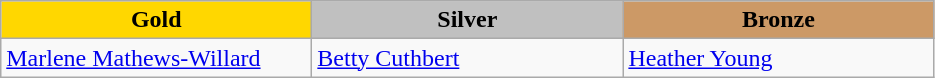<table class="wikitable" style="text-align:left">
<tr align="center">
<td width=200 bgcolor=gold><strong>Gold</strong></td>
<td width=200 bgcolor=silver><strong>Silver</strong></td>
<td width=200 bgcolor=CC9966><strong>Bronze</strong></td>
</tr>
<tr>
<td><a href='#'>Marlene Mathews-Willard</a><br><em></em></td>
<td><a href='#'>Betty Cuthbert</a><br><em></em></td>
<td><a href='#'>Heather Young</a><br><em></em></td>
</tr>
</table>
